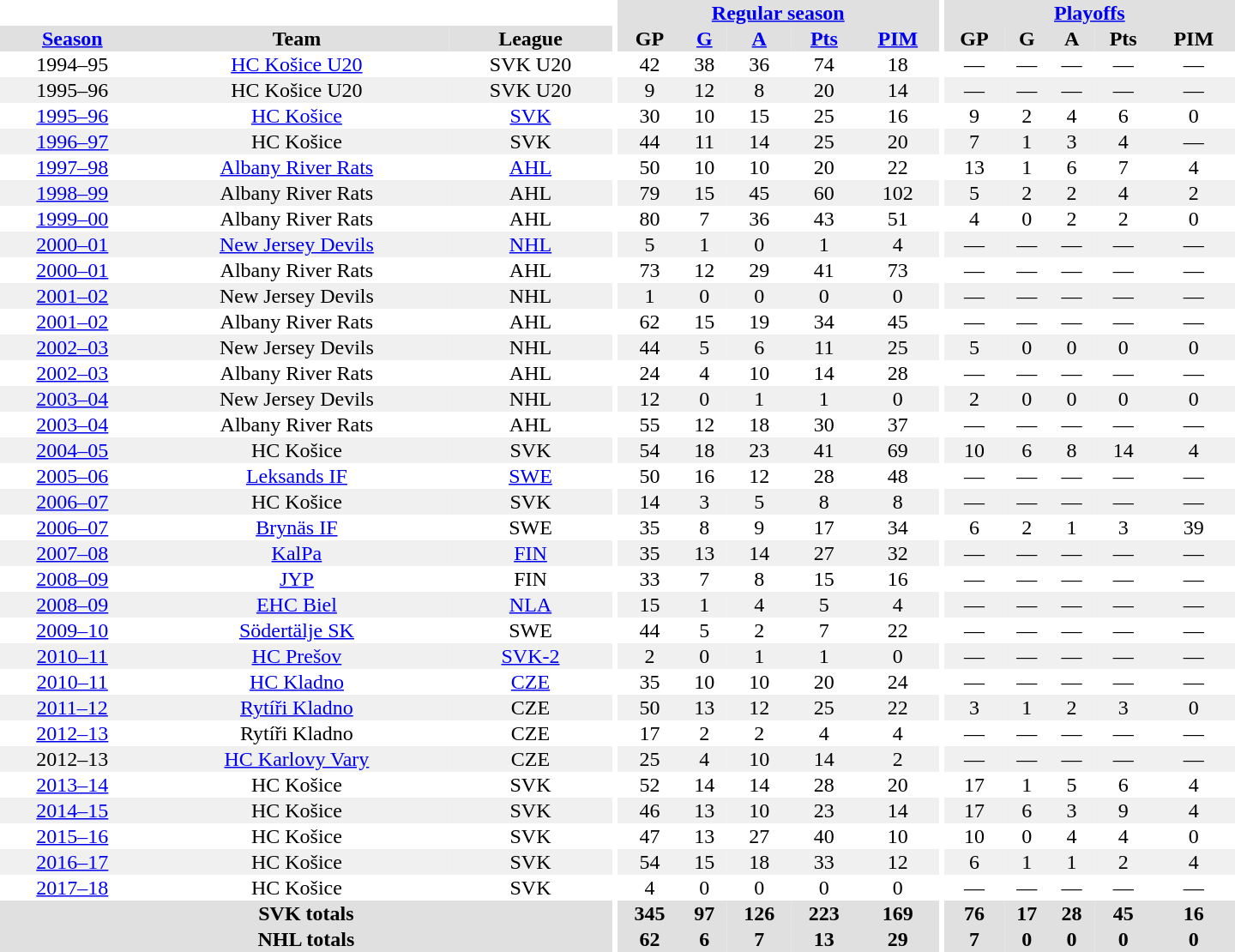<table border="0" cellpadding="1" cellspacing="0" style="text-align:center; width:60em">
<tr bgcolor="#e0e0e0">
<th colspan="3" bgcolor="#ffffff"></th>
<th rowspan="100" bgcolor="#ffffff"></th>
<th colspan="5"><a href='#'>Regular season</a></th>
<th rowspan="100" bgcolor="#ffffff"></th>
<th colspan="5"><a href='#'>Playoffs</a></th>
</tr>
<tr bgcolor="#e0e0e0">
<th><a href='#'>Season</a></th>
<th>Team</th>
<th>League</th>
<th>GP</th>
<th><a href='#'>G</a></th>
<th><a href='#'>A</a></th>
<th><a href='#'>Pts</a></th>
<th><a href='#'>PIM</a></th>
<th>GP</th>
<th>G</th>
<th>A</th>
<th>Pts</th>
<th>PIM</th>
</tr>
<tr>
<td>1994–95</td>
<td><a href='#'>HC Košice U20</a></td>
<td>SVK U20</td>
<td>42</td>
<td>38</td>
<td>36</td>
<td>74</td>
<td>18</td>
<td>—</td>
<td>—</td>
<td>—</td>
<td>—</td>
<td>—</td>
</tr>
<tr bgcolor="#f0f0f0">
<td>1995–96</td>
<td>HC Košice U20</td>
<td>SVK U20</td>
<td>9</td>
<td>12</td>
<td>8</td>
<td>20</td>
<td>14</td>
<td>—</td>
<td>—</td>
<td>—</td>
<td>—</td>
<td>—</td>
</tr>
<tr>
<td><a href='#'>1995–96</a></td>
<td><a href='#'>HC Košice</a></td>
<td><a href='#'>SVK</a></td>
<td>30</td>
<td>10</td>
<td>15</td>
<td>25</td>
<td>16</td>
<td>9</td>
<td>2</td>
<td>4</td>
<td>6</td>
<td>0</td>
</tr>
<tr bgcolor="#f0f0f0">
<td><a href='#'>1996–97</a></td>
<td>HC Košice</td>
<td>SVK</td>
<td>44</td>
<td>11</td>
<td>14</td>
<td>25</td>
<td>20</td>
<td>7</td>
<td>1</td>
<td>3</td>
<td>4</td>
<td>—</td>
</tr>
<tr>
<td><a href='#'>1997–98</a></td>
<td><a href='#'>Albany River Rats</a></td>
<td><a href='#'>AHL</a></td>
<td>50</td>
<td>10</td>
<td>10</td>
<td>20</td>
<td>22</td>
<td>13</td>
<td>1</td>
<td>6</td>
<td>7</td>
<td>4</td>
</tr>
<tr bgcolor="#f0f0f0">
<td><a href='#'>1998–99</a></td>
<td>Albany River Rats</td>
<td>AHL</td>
<td>79</td>
<td>15</td>
<td>45</td>
<td>60</td>
<td>102</td>
<td>5</td>
<td>2</td>
<td>2</td>
<td>4</td>
<td>2</td>
</tr>
<tr>
<td><a href='#'>1999–00</a></td>
<td>Albany River Rats</td>
<td>AHL</td>
<td>80</td>
<td>7</td>
<td>36</td>
<td>43</td>
<td>51</td>
<td>4</td>
<td>0</td>
<td>2</td>
<td>2</td>
<td>0</td>
</tr>
<tr bgcolor="#f0f0f0">
<td><a href='#'>2000–01</a></td>
<td><a href='#'>New Jersey Devils</a></td>
<td><a href='#'>NHL</a></td>
<td>5</td>
<td>1</td>
<td>0</td>
<td>1</td>
<td>4</td>
<td>—</td>
<td>—</td>
<td>—</td>
<td>—</td>
<td>—</td>
</tr>
<tr>
<td><a href='#'>2000–01</a></td>
<td>Albany River Rats</td>
<td>AHL</td>
<td>73</td>
<td>12</td>
<td>29</td>
<td>41</td>
<td>73</td>
<td>—</td>
<td>—</td>
<td>—</td>
<td>—</td>
<td>—</td>
</tr>
<tr bgcolor="#f0f0f0">
<td><a href='#'>2001–02</a></td>
<td>New Jersey Devils</td>
<td>NHL</td>
<td>1</td>
<td>0</td>
<td>0</td>
<td>0</td>
<td>0</td>
<td>—</td>
<td>—</td>
<td>—</td>
<td>—</td>
<td>—</td>
</tr>
<tr>
<td><a href='#'>2001–02</a></td>
<td>Albany River Rats</td>
<td>AHL</td>
<td>62</td>
<td>15</td>
<td>19</td>
<td>34</td>
<td>45</td>
<td>—</td>
<td>—</td>
<td>—</td>
<td>—</td>
<td>—</td>
</tr>
<tr bgcolor="#f0f0f0">
<td><a href='#'>2002–03</a></td>
<td>New Jersey Devils</td>
<td>NHL</td>
<td>44</td>
<td>5</td>
<td>6</td>
<td>11</td>
<td>25</td>
<td>5</td>
<td>0</td>
<td>0</td>
<td>0</td>
<td>0</td>
</tr>
<tr>
<td><a href='#'>2002–03</a></td>
<td>Albany River Rats</td>
<td>AHL</td>
<td>24</td>
<td>4</td>
<td>10</td>
<td>14</td>
<td>28</td>
<td>—</td>
<td>—</td>
<td>—</td>
<td>—</td>
<td>—</td>
</tr>
<tr bgcolor="#f0f0f0">
<td><a href='#'>2003–04</a></td>
<td>New Jersey Devils</td>
<td>NHL</td>
<td>12</td>
<td>0</td>
<td>1</td>
<td>1</td>
<td>0</td>
<td>2</td>
<td>0</td>
<td>0</td>
<td>0</td>
<td>0</td>
</tr>
<tr>
<td><a href='#'>2003–04</a></td>
<td>Albany River Rats</td>
<td>AHL</td>
<td>55</td>
<td>12</td>
<td>18</td>
<td>30</td>
<td>37</td>
<td>—</td>
<td>—</td>
<td>—</td>
<td>—</td>
<td>—</td>
</tr>
<tr bgcolor="#f0f0f0">
<td><a href='#'>2004–05</a></td>
<td>HC Košice</td>
<td>SVK</td>
<td>54</td>
<td>18</td>
<td>23</td>
<td>41</td>
<td>69</td>
<td>10</td>
<td>6</td>
<td>8</td>
<td>14</td>
<td>4</td>
</tr>
<tr>
<td><a href='#'>2005–06</a></td>
<td><a href='#'>Leksands IF</a></td>
<td><a href='#'>SWE</a></td>
<td>50</td>
<td>16</td>
<td>12</td>
<td>28</td>
<td>48</td>
<td>—</td>
<td>—</td>
<td>—</td>
<td>—</td>
<td>—</td>
</tr>
<tr bgcolor="#f0f0f0">
<td><a href='#'>2006–07</a></td>
<td>HC Košice</td>
<td>SVK</td>
<td>14</td>
<td>3</td>
<td>5</td>
<td>8</td>
<td>8</td>
<td>—</td>
<td>—</td>
<td>—</td>
<td>—</td>
<td>—</td>
</tr>
<tr>
<td><a href='#'>2006–07</a></td>
<td><a href='#'>Brynäs IF</a></td>
<td>SWE</td>
<td>35</td>
<td>8</td>
<td>9</td>
<td>17</td>
<td>34</td>
<td>6</td>
<td>2</td>
<td>1</td>
<td>3</td>
<td>39</td>
</tr>
<tr bgcolor="#f0f0f0">
<td><a href='#'>2007–08</a></td>
<td><a href='#'>KalPa</a></td>
<td><a href='#'>FIN</a></td>
<td>35</td>
<td>13</td>
<td>14</td>
<td>27</td>
<td>32</td>
<td>—</td>
<td>—</td>
<td>—</td>
<td>—</td>
<td>—</td>
</tr>
<tr>
<td><a href='#'>2008–09</a></td>
<td><a href='#'>JYP</a></td>
<td>FIN</td>
<td>33</td>
<td>7</td>
<td>8</td>
<td>15</td>
<td>16</td>
<td>—</td>
<td>—</td>
<td>—</td>
<td>—</td>
<td>—</td>
</tr>
<tr bgcolor="#f0f0f0">
<td><a href='#'>2008–09</a></td>
<td><a href='#'>EHC Biel</a></td>
<td><a href='#'>NLA</a></td>
<td>15</td>
<td>1</td>
<td>4</td>
<td>5</td>
<td>4</td>
<td>—</td>
<td>—</td>
<td>—</td>
<td>—</td>
<td>—</td>
</tr>
<tr>
<td><a href='#'>2009–10</a></td>
<td><a href='#'>Södertälje SK</a></td>
<td>SWE</td>
<td>44</td>
<td>5</td>
<td>2</td>
<td>7</td>
<td>22</td>
<td>—</td>
<td>—</td>
<td>—</td>
<td>—</td>
<td>—</td>
</tr>
<tr bgcolor="#f0f0f0">
<td><a href='#'>2010–11</a></td>
<td><a href='#'>HC Prešov</a></td>
<td><a href='#'>SVK-2</a></td>
<td>2</td>
<td>0</td>
<td>1</td>
<td>1</td>
<td>0</td>
<td>—</td>
<td>—</td>
<td>—</td>
<td>—</td>
<td>—</td>
</tr>
<tr>
<td><a href='#'>2010–11</a></td>
<td><a href='#'>HC Kladno</a></td>
<td><a href='#'>CZE</a></td>
<td>35</td>
<td>10</td>
<td>10</td>
<td>20</td>
<td>24</td>
<td>—</td>
<td>—</td>
<td>—</td>
<td>—</td>
<td>—</td>
</tr>
<tr bgcolor="#f0f0f0">
<td><a href='#'>2011–12</a></td>
<td><a href='#'>Rytíři Kladno</a></td>
<td>CZE</td>
<td>50</td>
<td>13</td>
<td>12</td>
<td>25</td>
<td>22</td>
<td>3</td>
<td>1</td>
<td>2</td>
<td>3</td>
<td>0</td>
</tr>
<tr>
<td><a href='#'>2012–13</a></td>
<td>Rytíři Kladno</td>
<td>CZE</td>
<td>17</td>
<td>2</td>
<td>2</td>
<td>4</td>
<td>4</td>
<td>—</td>
<td>—</td>
<td>—</td>
<td>—</td>
<td>—</td>
</tr>
<tr bgcolor="#f0f0f0">
<td>2012–13</td>
<td><a href='#'>HC Karlovy Vary</a></td>
<td>CZE</td>
<td>25</td>
<td>4</td>
<td>10</td>
<td>14</td>
<td>2</td>
<td>—</td>
<td>—</td>
<td>—</td>
<td>—</td>
<td>—</td>
</tr>
<tr>
<td><a href='#'>2013–14</a></td>
<td>HC Košice</td>
<td>SVK</td>
<td>52</td>
<td>14</td>
<td>14</td>
<td>28</td>
<td>20</td>
<td>17</td>
<td>1</td>
<td>5</td>
<td>6</td>
<td>4</td>
</tr>
<tr bgcolor="#f0f0f0">
<td><a href='#'>2014–15</a></td>
<td>HC Košice</td>
<td>SVK</td>
<td>46</td>
<td>13</td>
<td>10</td>
<td>23</td>
<td>14</td>
<td>17</td>
<td>6</td>
<td>3</td>
<td>9</td>
<td>4</td>
</tr>
<tr>
<td><a href='#'>2015–16</a></td>
<td>HC Košice</td>
<td>SVK</td>
<td>47</td>
<td>13</td>
<td>27</td>
<td>40</td>
<td>10</td>
<td>10</td>
<td>0</td>
<td>4</td>
<td>4</td>
<td>0</td>
</tr>
<tr bgcolor="#f0f0f0">
<td><a href='#'>2016–17</a></td>
<td>HC Košice</td>
<td>SVK</td>
<td>54</td>
<td>15</td>
<td>18</td>
<td>33</td>
<td>12</td>
<td>6</td>
<td>1</td>
<td>1</td>
<td>2</td>
<td>4</td>
</tr>
<tr>
<td><a href='#'>2017–18</a></td>
<td>HC Košice</td>
<td>SVK</td>
<td>4</td>
<td>0</td>
<td>0</td>
<td>0</td>
<td>0</td>
<td>—</td>
<td>—</td>
<td>—</td>
<td>—</td>
<td>—</td>
</tr>
<tr bgcolor="#e0e0e0">
<th colspan="3">SVK totals</th>
<th>345</th>
<th>97</th>
<th>126</th>
<th>223</th>
<th>169</th>
<th>76</th>
<th>17</th>
<th>28</th>
<th>45</th>
<th>16</th>
</tr>
<tr bgcolor="#e0e0e0">
<th colspan="3">NHL totals</th>
<th>62</th>
<th>6</th>
<th>7</th>
<th>13</th>
<th>29</th>
<th>7</th>
<th>0</th>
<th>0</th>
<th>0</th>
<th>0</th>
</tr>
</table>
